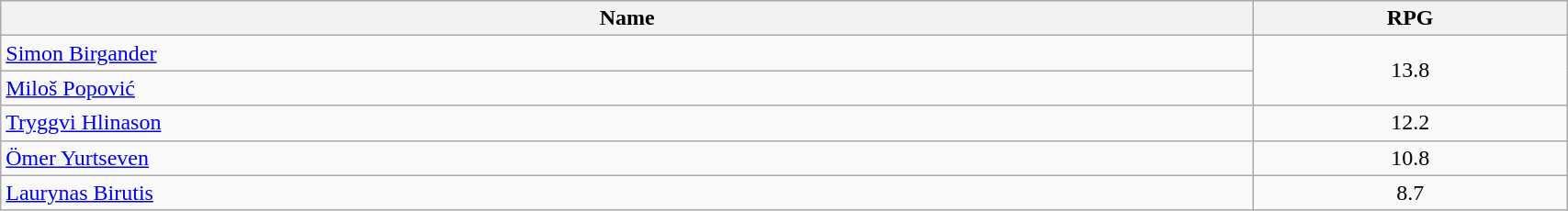<table class="wikitable" style="width:90%;">
<tr>
<th style="width:80%;">Name</th>
<th style="width:20%;">RPG</th>
</tr>
<tr>
<td> <a href='#'>Simon Birgander</a></td>
<td style="text-align:center;" rowspan="2">13.8</td>
</tr>
<tr>
<td> <a href='#'>Miloš Popović</a></td>
</tr>
<tr>
<td> <a href='#'>Tryggvi Hlinason</a></td>
<td style="text-align:center;">12.2</td>
</tr>
<tr>
<td> <a href='#'>Ömer Yurtseven</a></td>
<td style="text-align:center;">10.8</td>
</tr>
<tr>
<td> <a href='#'>Laurynas Birutis</a></td>
<td style="text-align:center;">8.7</td>
</tr>
</table>
